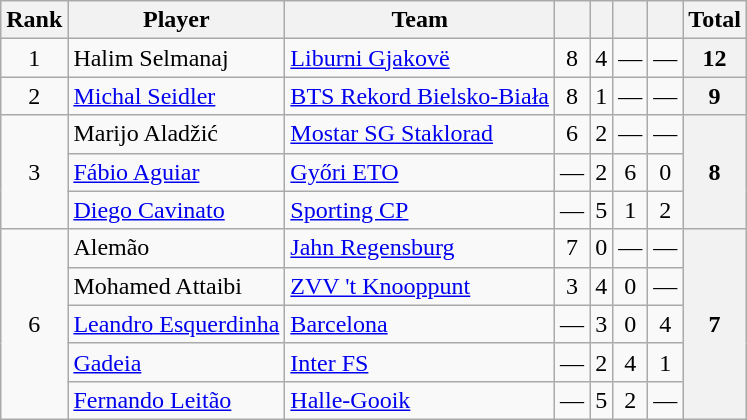<table class="wikitable" style="text-align:center">
<tr>
<th>Rank</th>
<th>Player</th>
<th>Team</th>
<th></th>
<th></th>
<th></th>
<th></th>
<th>Total</th>
</tr>
<tr>
<td>1</td>
<td align=left> Halim Selmanaj</td>
<td align=left> <a href='#'>Liburni Gjakovë</a></td>
<td>8</td>
<td>4</td>
<td>—</td>
<td>—</td>
<th>12</th>
</tr>
<tr>
<td>2</td>
<td align=left> <a href='#'>Michal Seidler</a></td>
<td align=left> <a href='#'>BTS Rekord Bielsko-Biała</a></td>
<td>8</td>
<td>1</td>
<td>—</td>
<td>—</td>
<th>9</th>
</tr>
<tr>
<td rowspan=3>3</td>
<td align=left> Marijo Aladžić</td>
<td align=left> <a href='#'>Mostar SG Staklorad</a></td>
<td>6</td>
<td>2</td>
<td>—</td>
<td>—</td>
<th rowspan=3>8</th>
</tr>
<tr>
<td align=left> <a href='#'>Fábio Aguiar</a></td>
<td align=left> <a href='#'>Győri ETO</a></td>
<td>—</td>
<td>2</td>
<td>6</td>
<td>0</td>
</tr>
<tr>
<td align=left> <a href='#'>Diego Cavinato</a></td>
<td align=left> <a href='#'>Sporting CP</a></td>
<td>—</td>
<td>5</td>
<td>1</td>
<td>2</td>
</tr>
<tr>
<td rowspan=5>6</td>
<td align=left> Alemão</td>
<td align=left> <a href='#'>Jahn Regensburg</a></td>
<td>7</td>
<td>0</td>
<td>—</td>
<td>—</td>
<th rowspan=5>7</th>
</tr>
<tr>
<td align=left> Mohamed Attaibi</td>
<td align=left> <a href='#'>ZVV 't Knooppunt</a></td>
<td>3</td>
<td>4</td>
<td>0</td>
<td>—</td>
</tr>
<tr>
<td align=left> <a href='#'>Leandro Esquerdinha</a></td>
<td align=left> <a href='#'>Barcelona</a></td>
<td>—</td>
<td>3</td>
<td>0</td>
<td>4</td>
</tr>
<tr>
<td align=left> <a href='#'>Gadeia</a></td>
<td align=left> <a href='#'>Inter FS</a></td>
<td>—</td>
<td>2</td>
<td>4</td>
<td>1</td>
</tr>
<tr>
<td align=left> <a href='#'>Fernando Leitão</a></td>
<td align=left> <a href='#'>Halle-Gooik</a></td>
<td>—</td>
<td>5</td>
<td>2</td>
<td>—</td>
</tr>
</table>
